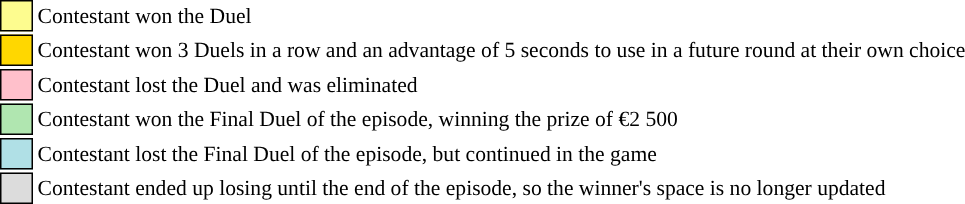<table class="toccolours" style="font-size: 90%; white-space: nowrap”">
<tr>
<td style="background:#fdfc8f; border:1px solid black">     </td>
<td>Contestant won the Duel</td>
</tr>
<tr>
<td style="background:#FFD700; border:1px solid black">     </td>
<td>Contestant won 3 Duels in a row and an advantage of 5 seconds to use in a future round at their own choice</td>
</tr>
<tr>
<td style="background:pink; border:1px solid black">     </td>
<td>Contestant lost the Duel and was eliminated</td>
</tr>
<tr>
<td style="background:#b0e6b0; border:1px solid black">     </td>
<td>Contestant won the Final Duel of the episode, winning the prize of €2 500</td>
</tr>
<tr>
<td style="background:#b0e0e6; border:1px solid black">     </td>
<td>Contestant lost the Final Duel of the episode, but continued in the game</td>
</tr>
<tr>
<td style="background:#DCDCDC; border:1px solid black">     </td>
<td>Contestant ended up losing until the end of the episode, so the winner's space is no longer updated</td>
</tr>
</table>
